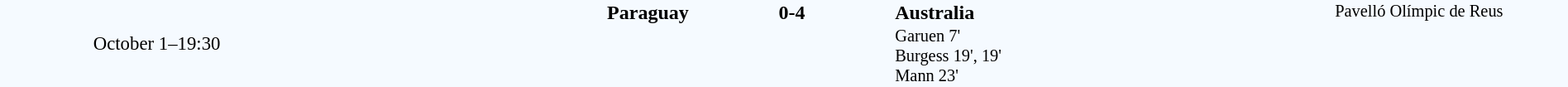<table style="width: 100%; background:#F5FAFF;" cellspacing="0">
<tr>
<td style=font-size:95% align=center rowspan=3 width=20%>October 1–19:30</td>
</tr>
<tr>
<td width=24% align=right><strong>Paraguay</strong></td>
<td align=center width=13%><strong>0-4</strong></td>
<td width=24%><strong>Australia</strong></td>
<td style=font-size:85% rowspan=3 valign=top align=center>Pavelló Olímpic de Reus</td>
</tr>
<tr style=font-size:85%>
<td align=right valign=top></td>
<td></td>
<td valign=top>Garuen 7'<br>Burgess 19', 19'<br>Mann 23'</td>
</tr>
</table>
